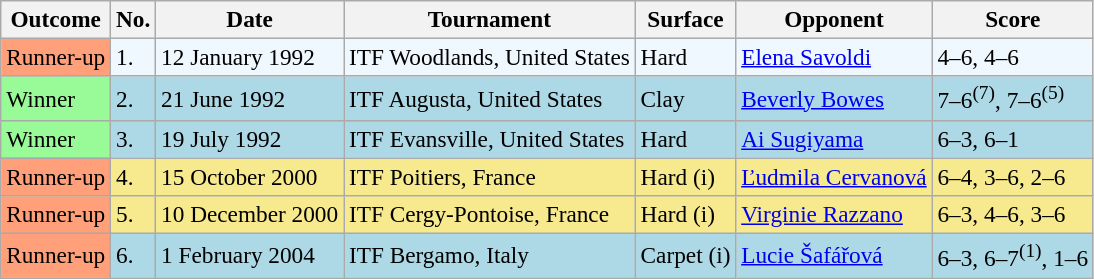<table class="sortable wikitable" style="font-size:97%;">
<tr>
<th>Outcome</th>
<th>No.</th>
<th>Date</th>
<th>Tournament</th>
<th>Surface</th>
<th>Opponent</th>
<th class="unsortable">Score</th>
</tr>
<tr bgcolor="#f0f8ff">
<td bgcolor="FFA07A">Runner-up</td>
<td>1.</td>
<td>12 January 1992</td>
<td>ITF Woodlands, United States</td>
<td>Hard</td>
<td> <a href='#'>Elena Savoldi</a></td>
<td>4–6, 4–6</td>
</tr>
<tr style="background:lightblue;">
<td style="background:#98fb98;">Winner</td>
<td>2.</td>
<td>21 June 1992</td>
<td>ITF Augusta, United States</td>
<td>Clay</td>
<td> <a href='#'>Beverly Bowes</a></td>
<td>7–6<sup>(7)</sup>, 7–6<sup>(5)</sup></td>
</tr>
<tr style="background:lightblue;">
<td style="background:#98fb98;">Winner</td>
<td>3.</td>
<td>19 July 1992</td>
<td>ITF Evansville, United States</td>
<td>Hard</td>
<td> <a href='#'>Ai Sugiyama</a></td>
<td>6–3, 6–1</td>
</tr>
<tr style="background:#f7e98e;">
<td bgcolor="FFA07A">Runner-up</td>
<td>4.</td>
<td>15 October 2000</td>
<td>ITF Poitiers, France</td>
<td>Hard (i)</td>
<td> <a href='#'>Ľudmila Cervanová</a></td>
<td>6–4, 3–6, 2–6</td>
</tr>
<tr style="background:#f7e98e;">
<td bgcolor="FFA07A">Runner-up</td>
<td>5.</td>
<td>10 December 2000</td>
<td>ITF Cergy-Pontoise, France</td>
<td>Hard (i)</td>
<td> <a href='#'>Virginie Razzano</a></td>
<td>6–3, 4–6, 3–6</td>
</tr>
<tr style="background:lightblue;">
<td bgcolor="FFA07A">Runner-up</td>
<td>6.</td>
<td>1 February 2004</td>
<td>ITF Bergamo, Italy</td>
<td>Carpet (i)</td>
<td> <a href='#'>Lucie Šafářová</a></td>
<td>6–3, 6–7<sup>(1)</sup>, 1–6</td>
</tr>
</table>
